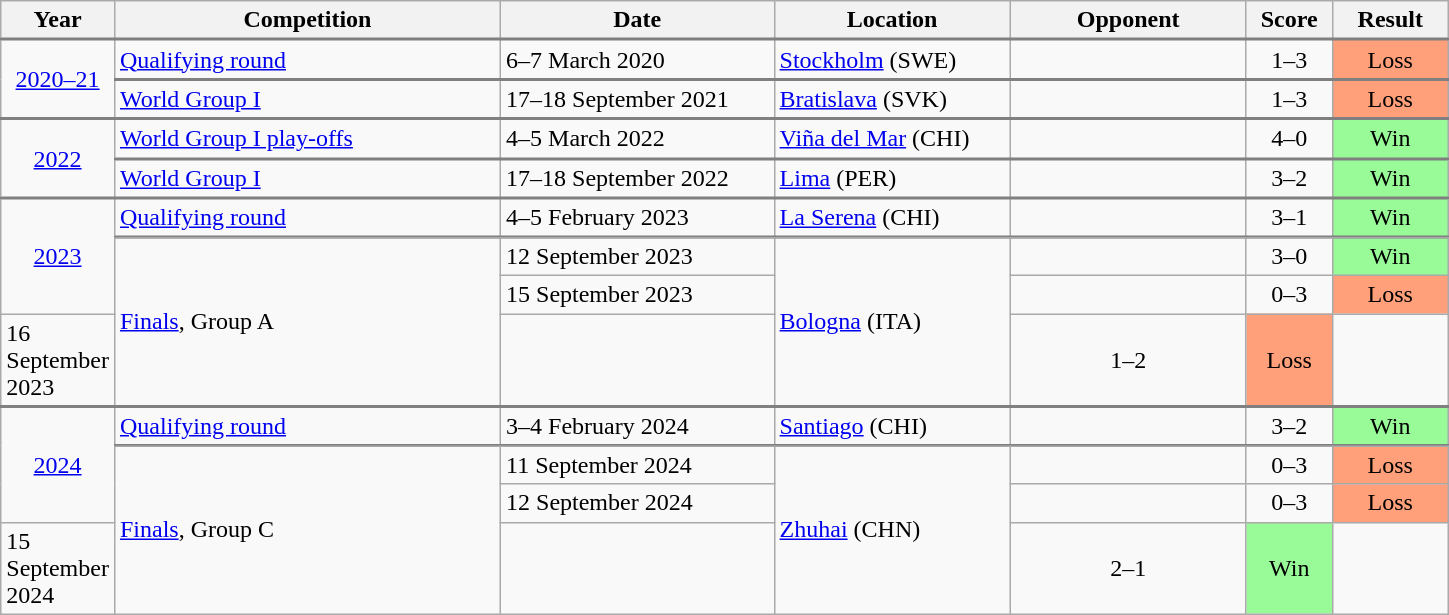<table class="wikitable">
<tr>
<th width="50">Year</th>
<th width="250">Competition</th>
<th width="175">Date</th>
<th width="150">Location</th>
<th width="150">Opponent</th>
<th width="50">Score</th>
<th width="70">Result</th>
</tr>
<tr style="border-top:2px solid gray;">
<td align="center" rowspan="2"><a href='#'>2020–21</a></td>
<td><a href='#'>Qualifying round</a></td>
<td>6–7 March 2020</td>
<td><a href='#'>Stockholm</a> (SWE)</td>
<td></td>
<td align="center">1–3</td>
<td align="center" bgcolor="#FFA07A">Loss</td>
</tr>
<tr style="border-top:2px solid gray;">
<td><a href='#'>World Group I</a></td>
<td>17–18 September 2021</td>
<td><a href='#'>Bratislava</a> (SVK)</td>
<td></td>
<td align="center">1–3</td>
<td align="center" bgcolor="#FFA07A">Loss</td>
</tr>
<tr style="border-top:2px solid gray;">
<td align="center" rowspan="2"><a href='#'>2022</a></td>
<td><a href='#'>World Group I play-offs</a></td>
<td>4–5 March 2022</td>
<td><a href='#'>Viña del Mar</a> (CHI)</td>
<td></td>
<td align="center">4–0</td>
<td align="center" bgcolor="#98FB98">Win</td>
</tr>
<tr style="border-top:2px solid gray;">
<td><a href='#'>World Group I</a></td>
<td>17–18 September 2022</td>
<td><a href='#'>Lima</a> (PER)</td>
<td></td>
<td align="center">3–2</td>
<td align="center" bgcolor="#98FB98">Win</td>
</tr>
<tr style="border-top:2px solid gray;">
<td align="center" rowspan="4"><a href='#'>2023</a></td>
<td><a href='#'>Qualifying round</a></td>
<td>4–5 February 2023</td>
<td><a href='#'>La Serena</a> (CHI)</td>
<td></td>
<td align="center">3–1</td>
<td align="center" bgcolor="#98FB98">Win</td>
</tr>
<tr style="border-top:2px solid gray;">
</tr>
<tr>
<td rowspan="3"><a href='#'>Finals</a>, Group A</td>
<td>12 September 2023</td>
<td rowspan="3"><a href='#'>Bologna</a> (ITA)</td>
<td></td>
<td align="center">3–0</td>
<td align="center" bgcolor="#98FB98">Win</td>
</tr>
<tr>
<td>15 September 2023</td>
<td></td>
<td align="center">0–3</td>
<td align="center" bgcolor="#FFA07A">Loss</td>
</tr>
<tr>
<td>16 September 2023</td>
<td></td>
<td align="center">1–2</td>
<td align="center" bgcolor="#FFA07A">Loss</td>
</tr>
<tr style="border-top:2px solid gray;">
<td align="center" rowspan="4"><a href='#'>2024</a></td>
<td><a href='#'>Qualifying round</a></td>
<td>3–4 February 2024</td>
<td><a href='#'>Santiago</a> (CHI)</td>
<td></td>
<td align="center">3–2</td>
<td align="center" bgcolor="#98FB98">Win</td>
</tr>
<tr style="border-top:2px solid gray;">
</tr>
<tr>
<td rowspan="3"><a href='#'>Finals</a>, Group C</td>
<td>11 September 2024</td>
<td rowspan="3"><a href='#'>Zhuhai</a> (CHN)</td>
<td></td>
<td align="center">0–3</td>
<td align="center" bgcolor="#FFA07A">Loss</td>
</tr>
<tr>
<td>12 September 2024</td>
<td></td>
<td align="center">0–3</td>
<td align="center" bgcolor="#FFA07A">Loss</td>
</tr>
<tr>
<td>15 September 2024</td>
<td></td>
<td align="center">2–1</td>
<td align="center" bgcolor="#98FB98">Win</td>
</tr>
</table>
